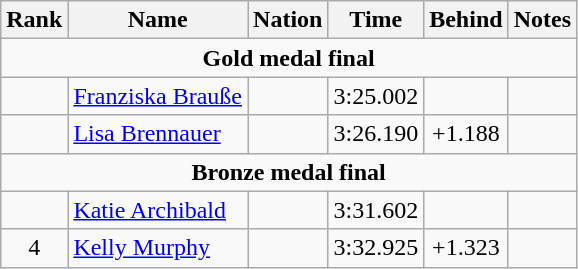<table class="wikitable" style="text-align:center">
<tr>
<th>Rank</th>
<th>Name</th>
<th>Nation</th>
<th>Time</th>
<th>Behind</th>
<th>Notes</th>
</tr>
<tr>
<td colspan=6><strong>Gold medal final</strong></td>
</tr>
<tr>
<td></td>
<td align=left><a href='#'>Franziska Brauße</a></td>
<td align=left></td>
<td>3:25.002</td>
<td></td>
<td></td>
</tr>
<tr>
<td></td>
<td align=left><a href='#'>Lisa Brennauer</a></td>
<td align=left></td>
<td>3:26.190</td>
<td>+1.188</td>
<td></td>
</tr>
<tr>
<td colspan=6><strong>Bronze medal final</strong></td>
</tr>
<tr>
<td></td>
<td align=left><a href='#'>Katie Archibald</a></td>
<td align=left></td>
<td>3:31.602</td>
<td></td>
<td></td>
</tr>
<tr>
<td>4</td>
<td align=left><a href='#'>Kelly Murphy</a></td>
<td align=left></td>
<td>3:32.925</td>
<td>+1.323</td>
<td></td>
</tr>
</table>
